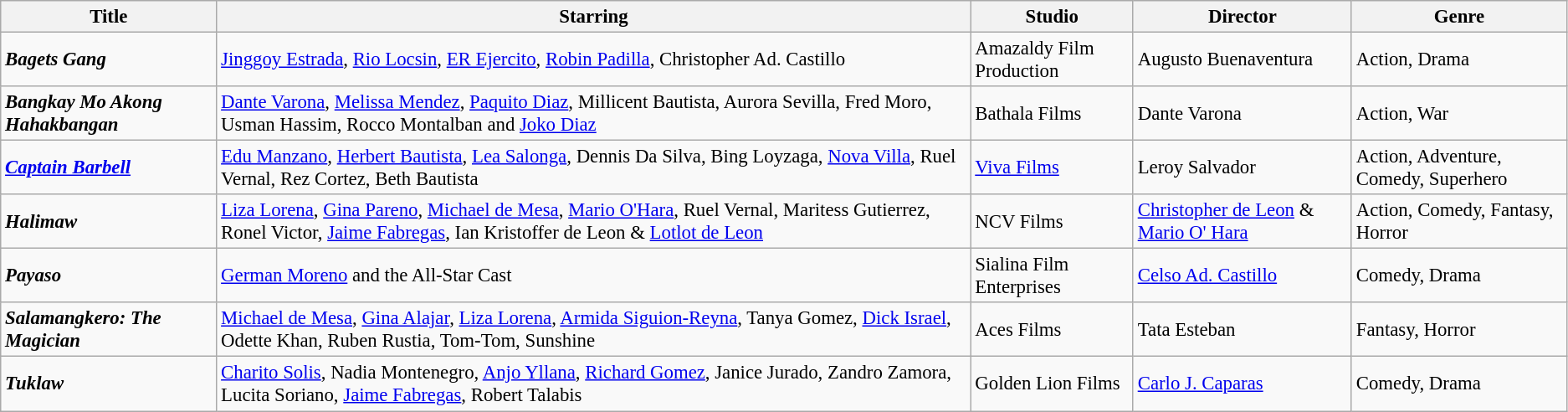<table class="wikitable" style="font-size:95%">
<tr>
<th>Title</th>
<th>Starring</th>
<th>Studio</th>
<th>Director</th>
<th>Genre</th>
</tr>
<tr>
<td><strong><em>Bagets Gang</em></strong></td>
<td><a href='#'>Jinggoy Estrada</a>, <a href='#'>Rio Locsin</a>, <a href='#'>ER Ejercito</a>, <a href='#'>Robin Padilla</a>, Christopher Ad. Castillo</td>
<td>Amazaldy Film Production</td>
<td>Augusto Buenaventura</td>
<td>Action, Drama</td>
</tr>
<tr>
<td><strong><em>Bangkay Mo Akong Hahakbangan</em></strong></td>
<td><a href='#'>Dante Varona</a>, <a href='#'>Melissa Mendez</a>, <a href='#'>Paquito Diaz</a>, Millicent Bautista, Aurora Sevilla, Fred Moro, Usman Hassim, Rocco Montalban and <a href='#'>Joko Diaz</a></td>
<td>Bathala Films</td>
<td>Dante Varona</td>
<td>Action, War</td>
</tr>
<tr>
<td><strong><em><a href='#'>Captain Barbell</a></em></strong></td>
<td><a href='#'>Edu Manzano</a>, <a href='#'>Herbert Bautista</a>, <a href='#'>Lea Salonga</a>, Dennis Da Silva, Bing Loyzaga, <a href='#'>Nova Villa</a>, Ruel Vernal, Rez Cortez, Beth Bautista</td>
<td><a href='#'>Viva Films</a></td>
<td>Leroy Salvador</td>
<td>Action, Adventure, Comedy, Superhero</td>
</tr>
<tr>
<td><strong><em>Halimaw</em></strong></td>
<td><a href='#'>Liza Lorena</a>, <a href='#'>Gina Pareno</a>, <a href='#'>Michael de Mesa</a>, <a href='#'>Mario O'Hara</a>, Ruel Vernal, Maritess Gutierrez, Ronel Victor, <a href='#'>Jaime Fabregas</a>, Ian Kristoffer de Leon & <a href='#'>Lotlot de Leon</a></td>
<td>NCV Films</td>
<td><a href='#'>Christopher de Leon</a> & <a href='#'>Mario O' Hara</a></td>
<td>Action, Comedy, Fantasy, Horror</td>
</tr>
<tr>
<td><strong><em>Payaso</em></strong></td>
<td><a href='#'>German Moreno</a> and the All-Star Cast</td>
<td>Sialina Film Enterprises</td>
<td><a href='#'>Celso Ad. Castillo</a></td>
<td>Comedy, Drama</td>
</tr>
<tr>
<td><strong><em>Salamangkero: The Magician</em></strong></td>
<td><a href='#'>Michael de Mesa</a>, <a href='#'>Gina Alajar</a>, <a href='#'>Liza Lorena</a>, <a href='#'>Armida Siguion-Reyna</a>, Tanya Gomez, <a href='#'>Dick Israel</a>, Odette Khan, Ruben Rustia, Tom-Tom, Sunshine</td>
<td>Aces Films</td>
<td>Tata Esteban</td>
<td>Fantasy, Horror</td>
</tr>
<tr>
<td><strong><em>Tuklaw</em></strong></td>
<td><a href='#'>Charito Solis</a>, Nadia Montenegro, <a href='#'>Anjo Yllana</a>, <a href='#'>Richard Gomez</a>, Janice Jurado, Zandro Zamora, Lucita Soriano, <a href='#'>Jaime Fabregas</a>, Robert Talabis</td>
<td>Golden Lion Films</td>
<td><a href='#'>Carlo J. Caparas</a></td>
<td>Comedy, Drama</td>
</tr>
</table>
